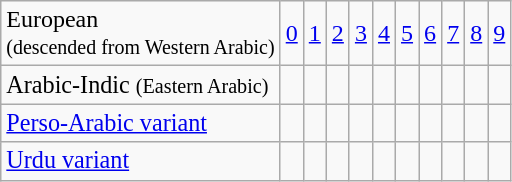<table class="wikitable center" style="line-height:normal">
<tr>
<td>European<br><small>(descended from Western Arabic)</small></td>
<td><a href='#'>0</a></td>
<td><a href='#'>1</a></td>
<td><a href='#'>2</a></td>
<td><a href='#'>3</a></td>
<td><a href='#'>4</a></td>
<td><a href='#'>5</a></td>
<td><a href='#'>6</a></td>
<td><a href='#'>7</a></td>
<td><a href='#'>8</a></td>
<td><a href='#'>9</a></td>
</tr>
<tr style="font-size:160%">
<td style="font-size:63%">Arabic-Indic <small>(Eastern Arabic)</small></td>
<td></td>
<td></td>
<td></td>
<td></td>
<td></td>
<td></td>
<td></td>
<td></td>
<td></td>
<td></td>
</tr>
<tr style="font-size:160%">
<td style="font-size:63%"><a href='#'>Perso-Arabic variant</a></td>
<td></td>
<td></td>
<td></td>
<td></td>
<td></td>
<td></td>
<td></td>
<td></td>
<td></td>
<td></td>
</tr>
<tr style="font-size:160%">
<td style="font-size:63%"><a href='#'>Urdu variant</a></td>
<td></td>
<td></td>
<td></td>
<td></td>
<td></td>
<td></td>
<td></td>
<td></td>
<td></td>
<td></td>
</tr>
</table>
